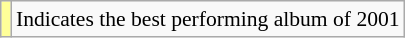<table class="wikitable" style="font-size:90%;">
<tr>
<td style="background:#ff9;"></td>
<td>Indicates the best performing album of 2001</td>
</tr>
</table>
